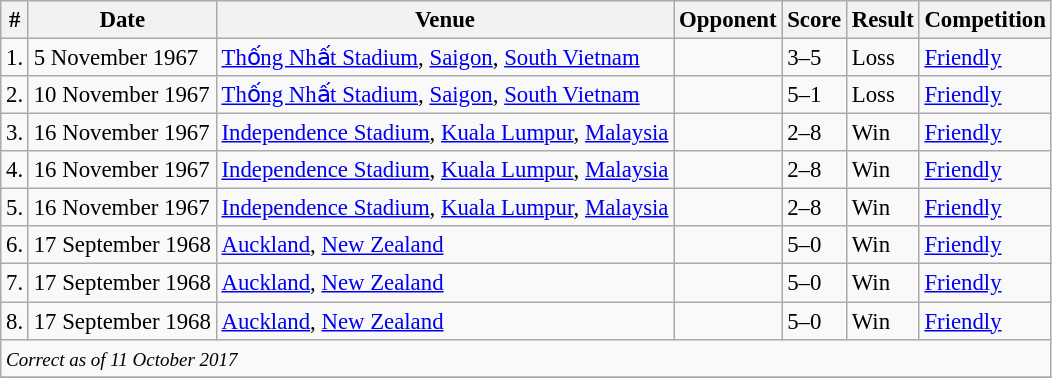<table class="wikitable" style="font-size:95%;">
<tr>
<th>#</th>
<th>Date</th>
<th>Venue</th>
<th>Opponent</th>
<th>Score</th>
<th>Result</th>
<th>Competition</th>
</tr>
<tr>
<td>1.</td>
<td>5 November 1967</td>
<td><a href='#'>Thống Nhất Stadium</a>, <a href='#'>Saigon</a>, <a href='#'>South Vietnam</a></td>
<td></td>
<td>3–5</td>
<td>Loss</td>
<td><a href='#'>Friendly</a></td>
</tr>
<tr>
<td>2.</td>
<td>10 November 1967</td>
<td><a href='#'>Thống Nhất Stadium</a>, <a href='#'>Saigon</a>, <a href='#'>South Vietnam</a></td>
<td></td>
<td>5–1</td>
<td>Loss</td>
<td><a href='#'>Friendly</a></td>
</tr>
<tr>
<td>3.</td>
<td>16 November 1967</td>
<td><a href='#'>Independence Stadium</a>, <a href='#'>Kuala Lumpur</a>, <a href='#'>Malaysia</a></td>
<td></td>
<td>2–8</td>
<td>Win</td>
<td><a href='#'>Friendly</a></td>
</tr>
<tr>
<td>4.</td>
<td>16 November 1967</td>
<td><a href='#'>Independence Stadium</a>, <a href='#'>Kuala Lumpur</a>, <a href='#'>Malaysia</a></td>
<td></td>
<td>2–8</td>
<td>Win</td>
<td><a href='#'>Friendly</a></td>
</tr>
<tr>
<td>5.</td>
<td>16 November 1967</td>
<td><a href='#'>Independence Stadium</a>, <a href='#'>Kuala Lumpur</a>, <a href='#'>Malaysia</a></td>
<td></td>
<td>2–8</td>
<td>Win</td>
<td><a href='#'>Friendly</a></td>
</tr>
<tr>
<td>6.</td>
<td>17 September 1968</td>
<td><a href='#'>Auckland</a>, <a href='#'>New Zealand</a></td>
<td></td>
<td>5–0</td>
<td>Win</td>
<td><a href='#'>Friendly</a></td>
</tr>
<tr>
<td>7.</td>
<td>17 September 1968</td>
<td><a href='#'>Auckland</a>, <a href='#'>New Zealand</a></td>
<td></td>
<td>5–0</td>
<td>Win</td>
<td><a href='#'>Friendly</a></td>
</tr>
<tr>
<td>8.</td>
<td>17 September 1968</td>
<td><a href='#'>Auckland</a>, <a href='#'>New Zealand</a></td>
<td></td>
<td>5–0</td>
<td>Win</td>
<td><a href='#'>Friendly</a></td>
</tr>
<tr>
<td colspan="12"><small><em>Correct as of 11 October 2017</em></small></td>
</tr>
<tr>
</tr>
</table>
